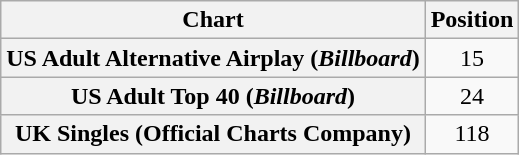<table class="wikitable plainrowheaders">
<tr>
<th scope="col">Chart</th>
<th scope="col">Position</th>
</tr>
<tr>
<th scope="row" style="text-align:left;">US Adult Alternative Airplay (<em>Billboard</em>)</th>
<td style="text-align:center;">15</td>
</tr>
<tr>
<th scope="row">US Adult Top 40 (<em>Billboard</em>)</th>
<td style="text-align:center;">24</td>
</tr>
<tr>
<th scope="row">UK Singles (Official Charts Company)</th>
<td align="center">118</td>
</tr>
</table>
